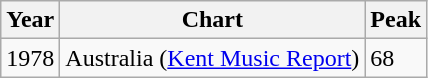<table class="wikitable">
<tr>
<th>Year</th>
<th>Chart</th>
<th>Peak</th>
</tr>
<tr>
<td>1978</td>
<td>Australia (<a href='#'>Kent Music Report</a>)</td>
<td>68</td>
</tr>
</table>
